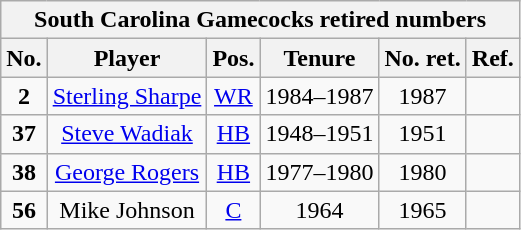<table class="wikitable" style="text-align:center">
<tr>
<th colspan=6 style =><strong>South Carolina Gamecocks retired numbers</strong></th>
</tr>
<tr>
<th style = >No.</th>
<th style = >Player</th>
<th style = >Pos.</th>
<th style = >Tenure</th>
<th style = >No. ret.</th>
<th style = >Ref.</th>
</tr>
<tr>
<td><strong>2</strong></td>
<td><a href='#'>Sterling Sharpe</a></td>
<td><a href='#'>WR</a></td>
<td>1984–1987</td>
<td>1987</td>
<td></td>
</tr>
<tr>
<td><strong>37</strong></td>
<td><a href='#'>Steve Wadiak</a></td>
<td><a href='#'>HB</a></td>
<td>1948–1951</td>
<td>1951</td>
<td></td>
</tr>
<tr>
<td><strong>38</strong></td>
<td><a href='#'>George Rogers</a></td>
<td><a href='#'>HB</a></td>
<td>1977–1980</td>
<td>1980</td>
<td></td>
</tr>
<tr>
<td><strong>56</strong></td>
<td>Mike Johnson</td>
<td><a href='#'>C</a></td>
<td>1964</td>
<td>1965</td>
<td></td>
</tr>
</table>
